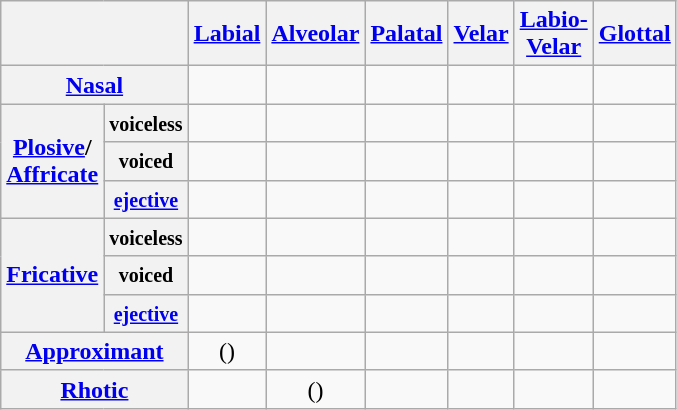<table class="wikitable" style="text-align:center;">
<tr>
<th colspan="2"></th>
<th><a href='#'>Labial</a></th>
<th><a href='#'>Alveolar</a></th>
<th><a href='#'>Palatal</a></th>
<th><a href='#'>Velar</a></th>
<th><a href='#'>Labio-<br>Velar</a></th>
<th><a href='#'>Glottal</a></th>
</tr>
<tr>
<th colspan="2"><a href='#'>Nasal</a></th>
<td></td>
<td></td>
<td></td>
<td></td>
<td></td>
<td></td>
</tr>
<tr>
<th rowspan="3"><a href='#'>Plosive</a>/<br><a href='#'>Affricate</a></th>
<th><small>voiceless</small></th>
<td></td>
<td></td>
<td></td>
<td></td>
<td></td>
<td></td>
</tr>
<tr>
<th><small>voiced</small></th>
<td></td>
<td></td>
<td></td>
<td></td>
<td></td>
<td></td>
</tr>
<tr>
<th><small><a href='#'>ejective</a></small></th>
<td></td>
<td></td>
<td></td>
<td></td>
<td></td>
<td></td>
</tr>
<tr>
<th rowspan="3"><a href='#'>Fricative</a></th>
<th><small>voiceless</small></th>
<td></td>
<td></td>
<td></td>
<td></td>
<td></td>
<td></td>
</tr>
<tr>
<th><small>voiced</small></th>
<td></td>
<td></td>
<td></td>
<td></td>
<td></td>
<td></td>
</tr>
<tr>
<th><small><a href='#'>ejective</a></small></th>
<td></td>
<td></td>
<td></td>
<td></td>
<td></td>
<td></td>
</tr>
<tr>
<th colspan="2"><a href='#'>Approximant</a></th>
<td>()</td>
<td></td>
<td></td>
<td></td>
<td></td>
<td></td>
</tr>
<tr>
<th colspan="2"><a href='#'>Rhotic</a></th>
<td></td>
<td> ()</td>
<td></td>
<td></td>
<td></td>
<td></td>
</tr>
</table>
